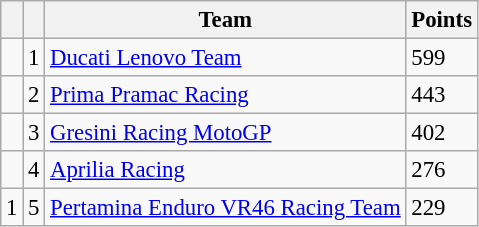<table class="wikitable" style="font-size: 95%;">
<tr>
<th></th>
<th></th>
<th>Team</th>
<th>Points</th>
</tr>
<tr>
<td></td>
<td align=center>1</td>
<td> <a href='#'>Ducati Lenovo Team</a></td>
<td align=left>599</td>
</tr>
<tr>
<td></td>
<td align=center>2</td>
<td> <a href='#'>Prima Pramac Racing</a></td>
<td align=left>443</td>
</tr>
<tr>
<td></td>
<td align=center>3</td>
<td> <a href='#'>Gresini Racing MotoGP</a></td>
<td align=left>402</td>
</tr>
<tr>
<td></td>
<td align=center>4</td>
<td> <a href='#'>Aprilia Racing</a></td>
<td align=left>276</td>
</tr>
<tr>
<td> 1</td>
<td align=center>5</td>
<td> <a href='#'>Pertamina Enduro VR46 Racing Team</a></td>
<td align=left>229</td>
</tr>
</table>
